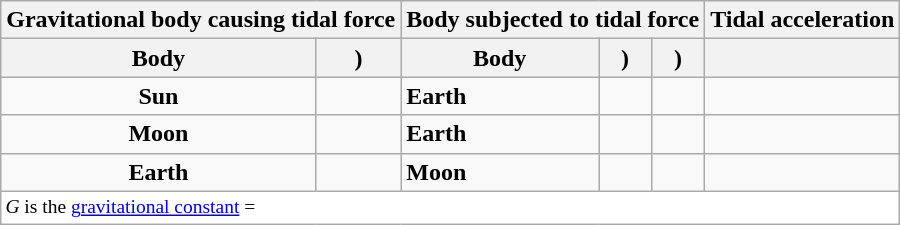<table class="wikitable">
<tr>
<th colspan="2">Gravitational body causing tidal force</th>
<th colspan="3">Body subjected to tidal force</th>
<th>Tidal acceleration</th>
</tr>
<tr>
<th>Body</th>
<th>)</th>
<th>Body</th>
<th>)</th>
<th>)</th>
<th></th>
</tr>
<tr>
<td style="text-align: center"><strong>Sun</strong></td>
<td style="text-align: center"></td>
<td><strong>Earth</strong></td>
<td style="text-align: center"></td>
<td style="text-align: center"></td>
<td style="text-align: center"></td>
</tr>
<tr>
<td style="text-align: center"><strong>Moon</strong></td>
<td style="text-align: center"></td>
<td><strong>Earth</strong></td>
<td style="text-align: center"></td>
<td style="text-align: center"></td>
<td style="text-align: center"></td>
</tr>
<tr>
<td style="text-align: center"><strong>Earth</strong></td>
<td style="text-align: center"></td>
<td><strong>Moon</strong></td>
<td style="text-align: center"></td>
<td style="text-align: center"></td>
<td style="text-align: center"></td>
</tr>
<tr>
<td colspan=6 style="background: #ffffff; font-size: small; font-weight: normal;"><em>G</em> is the <a href='#'>gravitational constant</a> = </td>
</tr>
</table>
